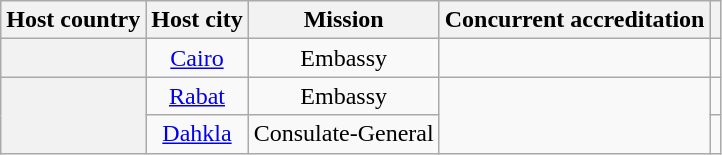<table class="wikitable plainrowheaders" style="text-align:center;">
<tr>
<th scope="col">Host country</th>
<th scope="col">Host city</th>
<th scope="col">Mission</th>
<th scope="col">Concurrent accreditation</th>
<th scope="col"></th>
</tr>
<tr>
<th scope="row"></th>
<td><a href='#'>Cairo</a></td>
<td>Embassy</td>
<td></td>
<td></td>
</tr>
<tr>
<th scope="row" rowspan="2"></th>
<td><a href='#'>Rabat</a></td>
<td>Embassy</td>
<td rowspan="2"></td>
<td></td>
</tr>
<tr>
<td><a href='#'>Dahkla</a></td>
<td>Consulate-General</td>
<td></td>
</tr>
</table>
